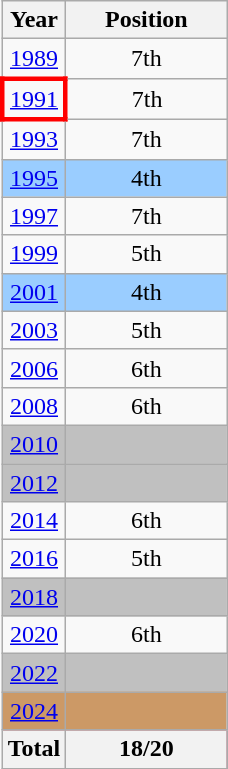<table class="wikitable" style="text-align: center;">
<tr>
<th>Year</th>
<th width="100">Position</th>
</tr>
<tr>
<td> <a href='#'>1989</a></td>
<td>7th</td>
</tr>
<tr>
<td style="border: 3px solid red"> <a href='#'>1991</a></td>
<td>7th</td>
</tr>
<tr>
<td> <a href='#'>1993</a></td>
<td>7th</td>
</tr>
<tr style="background:#9acdff;">
<td> <a href='#'>1995</a></td>
<td>4th</td>
</tr>
<tr>
<td> <a href='#'>1997</a></td>
<td>7th</td>
</tr>
<tr>
<td> <a href='#'>1999</a></td>
<td>5th</td>
</tr>
<tr style="background:#9acdff;">
<td> <a href='#'>2001</a></td>
<td>4th</td>
</tr>
<tr>
<td> <a href='#'>2003</a></td>
<td>5th</td>
</tr>
<tr>
<td> <a href='#'>2006</a></td>
<td>6th</td>
</tr>
<tr>
<td> <a href='#'>2008</a></td>
<td>6th</td>
</tr>
<tr bgcolor=silver>
<td> <a href='#'>2010</a></td>
<td></td>
</tr>
<tr bgcolor=silver>
<td> <a href='#'>2012</a></td>
<td></td>
</tr>
<tr>
<td> <a href='#'>2014</a></td>
<td>6th</td>
</tr>
<tr>
<td> <a href='#'>2016</a></td>
<td>5th</td>
</tr>
<tr bgcolor=silver>
<td> <a href='#'>2018</a></td>
<td></td>
</tr>
<tr>
<td> <a href='#'>2020</a></td>
<td>6th</td>
</tr>
<tr bgcolor=silver>
<td> <a href='#'>2022</a></td>
<td></td>
</tr>
<tr bgcolor=cc9966>
<td> <a href='#'>2024</a></td>
<td></td>
</tr>
<tr bgcolor=bronze3>
<th>Total</th>
<th>18/20</th>
</tr>
</table>
